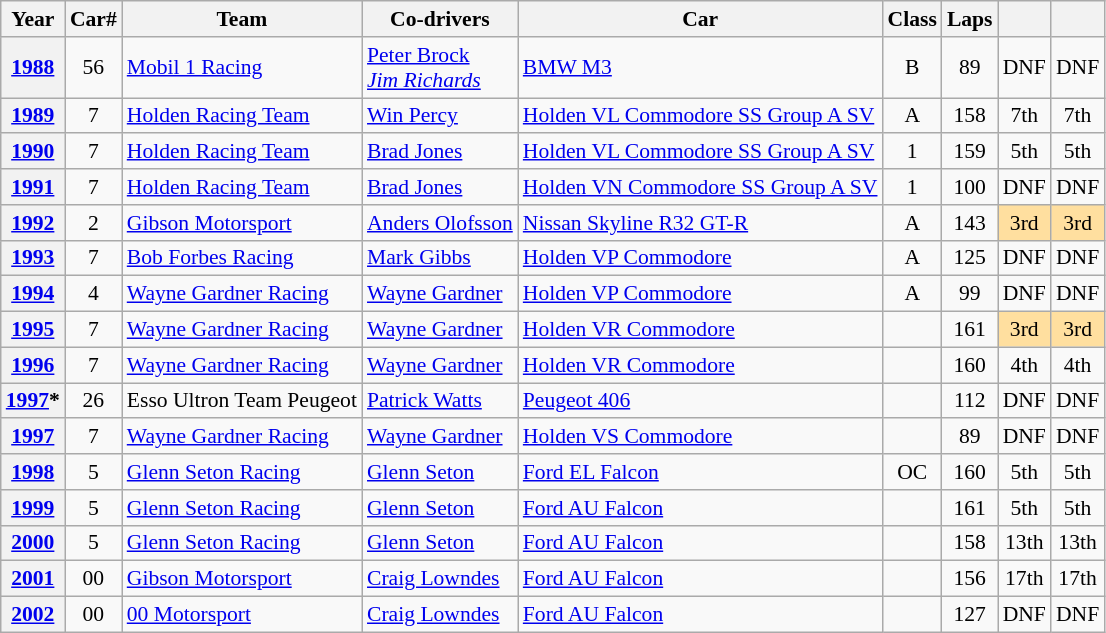<table class="wikitable" style="text-align:center; font-size:90%">
<tr>
<th>Year</th>
<th>Car#</th>
<th>Team</th>
<th>Co-drivers</th>
<th>Car</th>
<th>Class</th>
<th>Laps</th>
<th></th>
<th></th>
</tr>
<tr>
<th><a href='#'>1988</a></th>
<td>56</td>
<td align="left"> <a href='#'>Mobil 1 Racing</a></td>
<td align="left"> <a href='#'>Peter Brock</a><br> <em><a href='#'>Jim Richards</a></em></td>
<td align="left"><a href='#'>BMW M3</a></td>
<td>B</td>
<td>89</td>
<td>DNF</td>
<td>DNF</td>
</tr>
<tr>
<th><a href='#'>1989</a></th>
<td>7</td>
<td align="left"> <a href='#'>Holden Racing Team</a></td>
<td align="left"> <a href='#'>Win Percy</a></td>
<td align="left"><a href='#'>Holden VL Commodore SS Group A SV</a></td>
<td>A</td>
<td>158</td>
<td>7th</td>
<td>7th</td>
</tr>
<tr>
<th><a href='#'>1990</a></th>
<td>7</td>
<td align="left"> <a href='#'>Holden Racing Team</a></td>
<td align="left"> <a href='#'>Brad Jones</a></td>
<td align="left"><a href='#'>Holden VL Commodore SS Group A SV</a></td>
<td>1</td>
<td>159</td>
<td>5th</td>
<td>5th</td>
</tr>
<tr>
<th><a href='#'>1991</a></th>
<td>7</td>
<td align="left"> <a href='#'>Holden Racing Team</a></td>
<td align="left"> <a href='#'>Brad Jones</a></td>
<td align="left"><a href='#'>Holden VN Commodore SS Group A SV</a></td>
<td>1</td>
<td>100</td>
<td>DNF</td>
<td>DNF</td>
</tr>
<tr>
<th><a href='#'>1992</a></th>
<td>2</td>
<td align="left"> <a href='#'>Gibson Motorsport</a></td>
<td align="left"> <a href='#'>Anders Olofsson</a></td>
<td align="left"><a href='#'>Nissan Skyline R32 GT-R</a></td>
<td>A</td>
<td>143</td>
<td style="background:#ffdf9f;">3rd</td>
<td style="background:#ffdf9f;">3rd</td>
</tr>
<tr>
<th><a href='#'>1993</a></th>
<td>7</td>
<td align="left"> <a href='#'>Bob Forbes Racing</a></td>
<td align="left"> <a href='#'>Mark Gibbs</a></td>
<td align="left"><a href='#'>Holden VP Commodore</a></td>
<td>A</td>
<td>125</td>
<td>DNF</td>
<td>DNF</td>
</tr>
<tr>
<th><a href='#'>1994</a></th>
<td>4</td>
<td align="left"> <a href='#'>Wayne Gardner Racing</a></td>
<td align="left"> <a href='#'>Wayne Gardner</a></td>
<td align="left"><a href='#'>Holden VP Commodore</a></td>
<td>A</td>
<td>99</td>
<td>DNF</td>
<td>DNF</td>
</tr>
<tr>
<th><a href='#'>1995</a></th>
<td>7</td>
<td align="left"> <a href='#'>Wayne Gardner Racing</a></td>
<td align="left"> <a href='#'>Wayne Gardner</a></td>
<td align="left"><a href='#'>Holden VR Commodore</a></td>
<td></td>
<td>161</td>
<td style="background:#ffdf9f;">3rd</td>
<td style="background:#ffdf9f;">3rd</td>
</tr>
<tr>
<th><a href='#'>1996</a></th>
<td>7</td>
<td align="left"> <a href='#'>Wayne Gardner Racing</a></td>
<td align="left"> <a href='#'>Wayne Gardner</a></td>
<td align="left"><a href='#'>Holden VR Commodore</a></td>
<td></td>
<td>160</td>
<td>4th</td>
<td>4th</td>
</tr>
<tr>
<th><a href='#'>1997</a>*</th>
<td>26</td>
<td align="left"> Esso Ultron Team Peugeot</td>
<td align="left"> <a href='#'>Patrick Watts</a></td>
<td align="left"><a href='#'>Peugeot 406</a></td>
<td></td>
<td>112</td>
<td>DNF</td>
<td>DNF</td>
</tr>
<tr>
<th><a href='#'>1997</a></th>
<td>7</td>
<td align="left"> <a href='#'>Wayne Gardner Racing</a></td>
<td align="left"> <a href='#'>Wayne Gardner</a></td>
<td align="left"><a href='#'>Holden VS Commodore</a></td>
<td></td>
<td>89</td>
<td>DNF</td>
<td>DNF</td>
</tr>
<tr>
<th><a href='#'>1998</a></th>
<td>5</td>
<td align="left"> <a href='#'>Glenn Seton Racing</a></td>
<td align="left"> <a href='#'>Glenn Seton</a></td>
<td align="left"><a href='#'>Ford EL Falcon</a></td>
<td>OC</td>
<td>160</td>
<td>5th</td>
<td>5th</td>
</tr>
<tr>
<th><a href='#'>1999</a></th>
<td>5</td>
<td align="left"> <a href='#'>Glenn Seton Racing</a></td>
<td align="left"> <a href='#'>Glenn Seton</a></td>
<td align="left"><a href='#'>Ford AU Falcon</a></td>
<td></td>
<td>161</td>
<td>5th</td>
<td>5th</td>
</tr>
<tr>
<th><a href='#'>2000</a></th>
<td>5</td>
<td align="left"> <a href='#'>Glenn Seton Racing</a></td>
<td align="left"> <a href='#'>Glenn Seton</a></td>
<td align="left"><a href='#'>Ford AU Falcon</a></td>
<td></td>
<td>158</td>
<td>13th</td>
<td>13th</td>
</tr>
<tr>
<th><a href='#'>2001</a></th>
<td>00</td>
<td align="left"> <a href='#'>Gibson Motorsport</a></td>
<td align="left"> <a href='#'>Craig Lowndes</a></td>
<td align="left"><a href='#'>Ford AU Falcon</a></td>
<td></td>
<td>156</td>
<td>17th</td>
<td>17th</td>
</tr>
<tr>
<th><a href='#'>2002</a></th>
<td>00</td>
<td align="left"> <a href='#'>00 Motorsport</a></td>
<td align="left"> <a href='#'>Craig Lowndes</a></td>
<td align="left"><a href='#'>Ford AU Falcon</a></td>
<td></td>
<td>127</td>
<td>DNF</td>
<td>DNF</td>
</tr>
</table>
